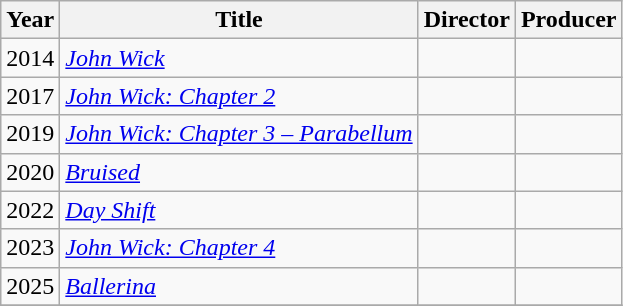<table class="wikitable">
<tr>
<th>Year</th>
<th>Title</th>
<th>Director</th>
<th>Producer</th>
</tr>
<tr>
<td>2014</td>
<td><em><a href='#'>John Wick</a></em></td>
<td></td>
<td></td>
</tr>
<tr>
<td>2017</td>
<td><em><a href='#'>John Wick: Chapter 2</a></em></td>
<td></td>
<td></td>
</tr>
<tr>
<td>2019</td>
<td><em><a href='#'>John Wick: Chapter 3 – Parabellum</a></em></td>
<td></td>
<td></td>
</tr>
<tr>
<td>2020</td>
<td><em><a href='#'>Bruised</a></em></td>
<td></td>
<td></td>
</tr>
<tr>
<td>2022</td>
<td><em><a href='#'>Day Shift</a></em></td>
<td></td>
<td></td>
</tr>
<tr>
<td>2023</td>
<td><em><a href='#'>John Wick: Chapter 4</a></em></td>
<td></td>
<td></td>
</tr>
<tr>
<td>2025</td>
<td><em><a href='#'>Ballerina</a></em></td>
<td></td>
<td></td>
</tr>
<tr>
</tr>
</table>
